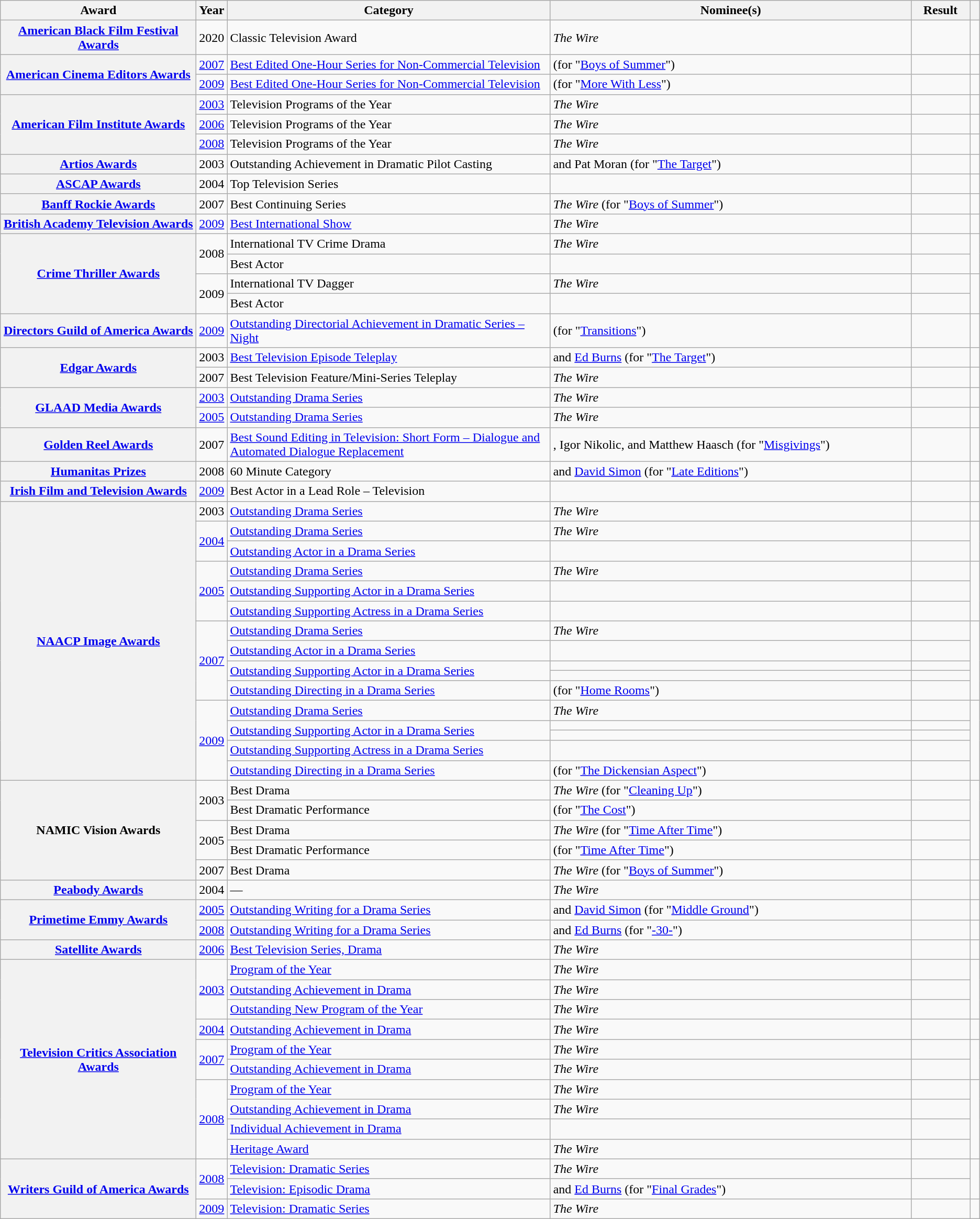<table class="wikitable sortable plainrowheaders" summary="Sixteen wins and sixty nominations">
<tr>
<th scope="col" style="width:20%;">Award</th>
<th scope="col" style="width:3%;">Year</th>
<th scope="col" style="width:33%;">Category</th>
<th scope="col">Nominee(s)</th>
<th scope="col" style="width:6%;">Result</th>
<th scope="col" class="unsortable" style="width:1%;"></th>
</tr>
<tr>
<th scope="row"><a href='#'>American Black Film Festival Awards</a></th>
<td style="text-align: center;">2020</td>
<td>Classic Television Award</td>
<td data-sort-value="Wire"><em>The Wire</em></td>
<td></td>
<td style="text-align: center;"></td>
</tr>
<tr>
<th scope="row" rowspan="2"><a href='#'>American Cinema Editors Awards</a></th>
<td style="text-align: center;"><a href='#'>2007</a></td>
<td><a href='#'>Best Edited One-Hour Series for Non-Commercial Television</a></td>
<td> (for "<a href='#'>Boys of Summer</a>")</td>
<td></td>
<td style="text-align: center;"></td>
</tr>
<tr>
<td style="text-align: center;"><a href='#'>2009</a></td>
<td><a href='#'>Best Edited One-Hour Series for Non-Commercial Television</a></td>
<td> (for "<a href='#'>More With Less</a>")</td>
<td></td>
<td style="text-align: center;"></td>
</tr>
<tr>
<th scope="row" rowspan="3"><a href='#'>American Film Institute Awards</a></th>
<td style="text-align: center;"><a href='#'>2003</a></td>
<td>Television Programs of the Year</td>
<td data-sort-value="Wire"><em>The Wire</em></td>
<td></td>
<td style="text-align: center;"></td>
</tr>
<tr>
<td style="text-align: center;"><a href='#'>2006</a></td>
<td>Television Programs of the Year</td>
<td data-sort-value="Wire"><em>The Wire</em></td>
<td></td>
<td style="text-align: center;"></td>
</tr>
<tr>
<td style="text-align: center;"><a href='#'>2008</a></td>
<td>Television Programs of the Year</td>
<td data-sort-value="Wire"><em>The Wire</em></td>
<td></td>
<td style="text-align: center;"></td>
</tr>
<tr>
<th scope="row"><a href='#'>Artios Awards</a></th>
<td style="text-align: center;">2003</td>
<td>Outstanding Achievement in Dramatic Pilot Casting</td>
<td> and Pat Moran (for "<a href='#'>The Target</a>")</td>
<td></td>
<td style="text-align: center;"></td>
</tr>
<tr>
<th scope="row"><a href='#'>ASCAP Awards</a></th>
<td style="text-align: center;">2004</td>
<td>Top Television Series</td>
<td></td>
<td></td>
<td style="text-align: center;"></td>
</tr>
<tr>
<th scope="row"><a href='#'>Banff Rockie Awards</a></th>
<td style="text-align: center;">2007</td>
<td>Best Continuing Series</td>
<td data-sort-value="Wire for Boys of Summer"><em>The Wire</em> (for "<a href='#'>Boys of Summer</a>")</td>
<td></td>
<td style="text-align: center;"></td>
</tr>
<tr>
<th scope="row"><a href='#'>British Academy Television Awards</a></th>
<td style="text-align: center;"><a href='#'>2009</a></td>
<td><a href='#'>Best International Show</a></td>
<td data-sort-value="Wire"><em>The Wire</em></td>
<td></td>
<td style="text-align: center;"></td>
</tr>
<tr>
<th scope="row" rowspan="4"><a href='#'>Crime Thriller Awards</a></th>
<td rowspan="2" style="text-align: center;">2008</td>
<td>International TV Crime Drama</td>
<td data-sort-value="Wire"><em>The Wire</em></td>
<td></td>
<td rowspan="2" style="text-align: center;"></td>
</tr>
<tr>
<td>Best Actor</td>
<td></td>
<td></td>
</tr>
<tr>
<td rowspan="2" style="text-align: center;">2009</td>
<td>International TV Dagger</td>
<td data-sort-value="Wire"><em>The Wire</em></td>
<td></td>
<td rowspan="2" style="text-align: center;"></td>
</tr>
<tr>
<td>Best Actor</td>
<td></td>
<td></td>
</tr>
<tr>
<th scope="row"><a href='#'>Directors Guild of America Awards</a></th>
<td style="text-align: center;"><a href='#'>2009</a></td>
<td><a href='#'>Outstanding Directorial Achievement in Dramatic Series – Night</a></td>
<td> (for "<a href='#'>Transitions</a>")</td>
<td></td>
<td style="text-align: center;"></td>
</tr>
<tr>
<th scope="row" rowspan="2"><a href='#'>Edgar Awards</a></th>
<td style="text-align: center;">2003</td>
<td><a href='#'>Best Television Episode Teleplay</a></td>
<td> and <a href='#'>Ed Burns</a> (for "<a href='#'>The Target</a>")</td>
<td></td>
<td style="text-align: center;"></td>
</tr>
<tr>
<td style="text-align: center;">2007</td>
<td>Best Television Feature/Mini-Series Teleplay</td>
<td data-sort-value="Wire"><em>The Wire</em></td>
<td></td>
<td style="text-align: center;"></td>
</tr>
<tr>
<th scope="row" rowspan="2"><a href='#'>GLAAD Media Awards</a></th>
<td style="text-align: center;"><a href='#'>2003</a></td>
<td><a href='#'>Outstanding Drama Series</a></td>
<td data-sort-value="Wire"><em>The Wire</em></td>
<td></td>
<td style="text-align: center;"></td>
</tr>
<tr>
<td style="text-align: center;"><a href='#'>2005</a></td>
<td><a href='#'>Outstanding Drama Series</a></td>
<td data-sort-value="Wire"><em>The Wire</em></td>
<td></td>
<td style="text-align: center;"></td>
</tr>
<tr>
<th scope="row"><a href='#'>Golden Reel Awards</a></th>
<td style="text-align: center;">2007</td>
<td><a href='#'>Best Sound Editing in Television: Short Form – Dialogue and Automated Dialogue Replacement</a></td>
<td>, Igor Nikolic, and Matthew Haasch (for "<a href='#'>Misgivings</a>")</td>
<td></td>
<td style="text-align: center;"></td>
</tr>
<tr>
<th scope="row"><a href='#'>Humanitas Prizes</a></th>
<td style="text-align: center;">2008</td>
<td>60 Minute Category</td>
<td> and <a href='#'>David Simon</a> (for "<a href='#'>Late Editions</a>")</td>
<td></td>
<td style="text-align: center;"></td>
</tr>
<tr>
<th scope="row"><a href='#'>Irish Film and Television Awards</a></th>
<td style="text-align: center;"><a href='#'>2009</a></td>
<td>Best Actor in a Lead Role – Television</td>
<td></td>
<td></td>
<td style="text-align: center;"></td>
</tr>
<tr>
<th scope="row" rowspan="16"><a href='#'>NAACP Image Awards</a></th>
<td style="text-align: center;">2003</td>
<td><a href='#'>Outstanding Drama Series</a></td>
<td data-sort-value="Wire"><em>The Wire</em></td>
<td></td>
<td style="text-align: center;"></td>
</tr>
<tr>
<td rowspan="2" style="text-align: center;"><a href='#'>2004</a></td>
<td><a href='#'>Outstanding Drama Series</a></td>
<td data-sort-value="Wire"><em>The Wire</em></td>
<td></td>
<td rowspan="2" style="text-align: center;"></td>
</tr>
<tr>
<td><a href='#'>Outstanding Actor in a Drama Series</a></td>
<td></td>
<td></td>
</tr>
<tr>
<td rowspan="3" style="text-align: center;"><a href='#'>2005</a></td>
<td><a href='#'>Outstanding Drama Series</a></td>
<td data-sort-value="Wire"><em>The Wire</em></td>
<td></td>
<td rowspan="3" style="text-align: center;"></td>
</tr>
<tr>
<td><a href='#'>Outstanding Supporting Actor in a Drama Series</a></td>
<td></td>
<td></td>
</tr>
<tr>
<td><a href='#'>Outstanding Supporting Actress in a Drama Series</a></td>
<td></td>
<td></td>
</tr>
<tr>
<td rowspan="5" style="text-align: center;"><a href='#'>2007</a></td>
<td><a href='#'>Outstanding Drama Series</a></td>
<td data-sort-value="Wire"><em>The Wire</em></td>
<td></td>
<td rowspan="5" style="text-align: center;"></td>
</tr>
<tr>
<td><a href='#'>Outstanding Actor in a Drama Series</a></td>
<td></td>
<td></td>
</tr>
<tr>
<td rowspan="2"><a href='#'>Outstanding Supporting Actor in a Drama Series</a></td>
<td></td>
<td></td>
</tr>
<tr>
<td></td>
<td></td>
</tr>
<tr>
<td><a href='#'>Outstanding Directing in a Drama Series</a></td>
<td> (for "<a href='#'>Home Rooms</a>")</td>
<td></td>
</tr>
<tr>
<td rowspan="5" style="text-align: center;"><a href='#'>2009</a></td>
<td><a href='#'>Outstanding Drama Series</a></td>
<td data-sort-value="Wire"><em>The Wire</em></td>
<td></td>
<td rowspan="5" style="text-align: center;"></td>
</tr>
<tr>
<td rowspan="2"><a href='#'>Outstanding Supporting Actor in a Drama Series</a></td>
<td></td>
<td></td>
</tr>
<tr>
<td></td>
<td></td>
</tr>
<tr>
<td><a href='#'>Outstanding Supporting Actress in a Drama Series</a></td>
<td></td>
<td></td>
</tr>
<tr>
<td><a href='#'>Outstanding Directing in a Drama Series</a></td>
<td> (for "<a href='#'>The Dickensian Aspect</a>")</td>
<td></td>
</tr>
<tr>
<th scope="row" rowspan="5">NAMIC Vision Awards</th>
<td rowspan="2" style="text-align: center;">2003</td>
<td>Best Drama</td>
<td data-sort-value="Wire for Cleaning Up"><em>The Wire</em> (for "<a href='#'>Cleaning Up</a>")</td>
<td></td>
<td rowspan="4" style="text-align: center;"></td>
</tr>
<tr>
<td>Best Dramatic Performance</td>
<td> (for "<a href='#'>The Cost</a>")</td>
<td></td>
</tr>
<tr>
<td rowspan="2" style="text-align: center;">2005</td>
<td>Best Drama</td>
<td data-sort-value="Wire for Time After Time"><em>The Wire</em> (for "<a href='#'>Time After Time</a>")</td>
<td></td>
</tr>
<tr>
<td>Best Dramatic Performance</td>
<td> (for "<a href='#'>Time After Time</a>")</td>
<td></td>
</tr>
<tr>
<td style="text-align: center;">2007</td>
<td>Best Drama</td>
<td data-sort-value="Wire for Boys of Summer"><em>The Wire</em> (for "<a href='#'>Boys of Summer</a>")</td>
<td></td>
<td style="text-align: center;"></td>
</tr>
<tr>
<th scope="row"><a href='#'>Peabody Awards</a></th>
<td style="text-align: center;">2004</td>
<td>—</td>
<td data-sort-value="Wire"><em>The Wire</em></td>
<td></td>
<td style="text-align: center;"></td>
</tr>
<tr>
<th scope="row" rowspan="2"><a href='#'>Primetime Emmy Awards</a></th>
<td style="text-align: center;"><a href='#'>2005</a></td>
<td><a href='#'>Outstanding Writing for a Drama Series</a></td>
<td> and <a href='#'>David Simon</a> (for "<a href='#'>Middle Ground</a>")</td>
<td></td>
<td style="text-align: center;"></td>
</tr>
<tr>
<td style="text-align: center;"><a href='#'>2008</a></td>
<td><a href='#'>Outstanding Writing for a Drama Series</a></td>
<td> and <a href='#'>Ed Burns</a> (for "<a href='#'>-30-</a>")</td>
<td></td>
<td style="text-align: center;"></td>
</tr>
<tr>
<th scope="row"><a href='#'>Satellite Awards</a></th>
<td style="text-align: center;"><a href='#'>2006</a></td>
<td><a href='#'>Best Television Series, Drama</a></td>
<td data-sort-value="Wire"><em>The Wire</em></td>
<td></td>
<td style="text-align: center;"></td>
</tr>
<tr>
<th scope="row" rowspan="10"><a href='#'>Television Critics Association Awards</a></th>
<td rowspan="3" style="text-align: center;"><a href='#'>2003</a></td>
<td><a href='#'>Program of the Year</a></td>
<td data-sort-value="Wire"><em>The Wire</em></td>
<td></td>
<td rowspan="3" style="text-align: center;"></td>
</tr>
<tr>
<td><a href='#'>Outstanding Achievement in Drama</a></td>
<td data-sort-value="Wire"><em>The Wire</em></td>
<td></td>
</tr>
<tr>
<td><a href='#'>Outstanding New Program of the Year</a></td>
<td data-sort-value="Wire"><em>The Wire</em></td>
<td></td>
</tr>
<tr>
<td style="text-align: center;"><a href='#'>2004</a></td>
<td><a href='#'>Outstanding Achievement in Drama</a></td>
<td data-sort-value="Wire"><em>The Wire</em></td>
<td></td>
<td style="text-align: center;"></td>
</tr>
<tr>
<td rowspan="2" style="text-align: center;"><a href='#'>2007</a></td>
<td><a href='#'>Program of the Year</a></td>
<td data-sort-value="Wire"><em>The Wire</em></td>
<td></td>
<td rowspan="2" style="text-align: center;"></td>
</tr>
<tr>
<td><a href='#'>Outstanding Achievement in Drama</a></td>
<td data-sort-value="Wire"><em>The Wire</em></td>
<td></td>
</tr>
<tr>
<td rowspan="4" style="text-align: center;"><a href='#'>2008</a></td>
<td><a href='#'>Program of the Year</a></td>
<td data-sort-value="Wire"><em>The Wire</em></td>
<td></td>
<td rowspan="4" style="text-align: center;"></td>
</tr>
<tr>
<td><a href='#'>Outstanding Achievement in Drama</a></td>
<td data-sort-value="Wire"><em>The Wire</em></td>
<td></td>
</tr>
<tr>
<td><a href='#'>Individual Achievement in Drama</a></td>
<td></td>
<td></td>
</tr>
<tr>
<td><a href='#'>Heritage Award</a></td>
<td data-sort-value="Wire"><em>The Wire</em></td>
<td></td>
</tr>
<tr>
<th scope="row" rowspan="3"><a href='#'>Writers Guild of America Awards</a></th>
<td rowspan="2" style="text-align: center;"><a href='#'>2008</a></td>
<td><a href='#'>Television: Dramatic Series</a></td>
<td data-sort-value="Wire"><em>The Wire</em></td>
<td></td>
<td rowspan="2" style="text-align: center;"></td>
</tr>
<tr>
<td><a href='#'>Television: Episodic Drama</a></td>
<td> and <a href='#'>Ed Burns</a> (for "<a href='#'>Final Grades</a>")</td>
<td></td>
</tr>
<tr>
<td style="text-align: center;"><a href='#'>2009</a></td>
<td><a href='#'>Television: Dramatic Series</a></td>
<td data-sort-value="Wire"><em>The Wire</em></td>
<td></td>
<td style="text-align: center;"></td>
</tr>
</table>
